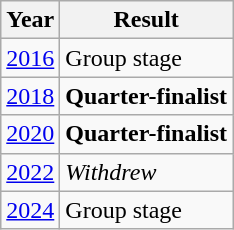<table class="wikitable">
<tr>
<th>Year</th>
<th>Result</th>
</tr>
<tr>
<td><a href='#'>2016</a></td>
<td>Group stage</td>
</tr>
<tr>
<td><a href='#'>2018</a></td>
<td><strong>Quarter-finalist</strong></td>
</tr>
<tr>
<td><a href='#'>2020</a></td>
<td><strong>Quarter-finalist</strong></td>
</tr>
<tr>
<td><a href='#'>2022</a></td>
<td><em>Withdrew</em></td>
</tr>
<tr>
<td><a href='#'>2024</a></td>
<td>Group stage</td>
</tr>
</table>
